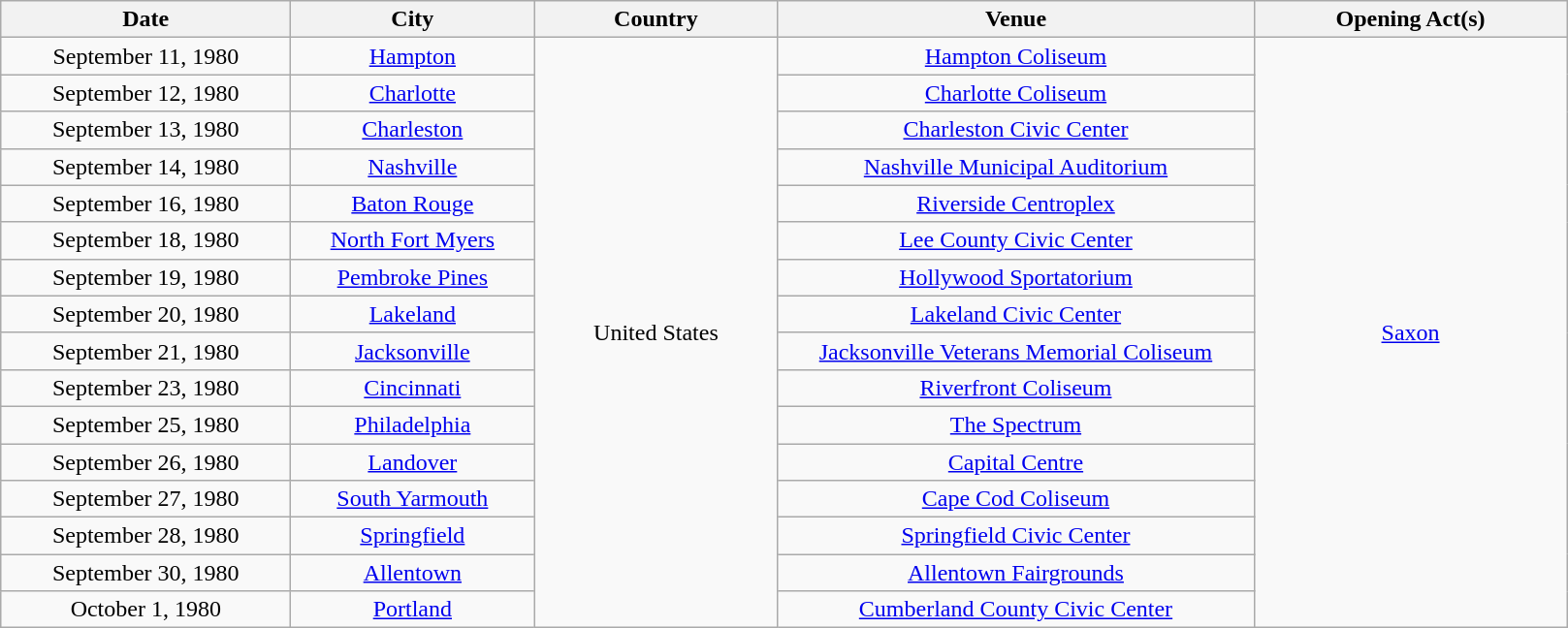<table class="wikitable plainrowheaders" style="text-align:center;">
<tr>
<th scope="col" style="width:12em;">Date</th>
<th scope="col" style="width:10em;">City</th>
<th scope="col" style="width:10em;">Country</th>
<th scope="col" style="width:20em;">Venue</th>
<th scope="col" style="width:13em;">Opening Act(s)</th>
</tr>
<tr>
<td>September 11, 1980</td>
<td><a href='#'>Hampton</a></td>
<td rowspan="16">United States</td>
<td><a href='#'>Hampton Coliseum</a></td>
<td rowspan="16"><a href='#'>Saxon</a></td>
</tr>
<tr>
<td>September 12, 1980</td>
<td><a href='#'>Charlotte</a></td>
<td><a href='#'>Charlotte Coliseum</a></td>
</tr>
<tr>
<td>September 13, 1980</td>
<td><a href='#'>Charleston</a></td>
<td><a href='#'>Charleston Civic Center</a></td>
</tr>
<tr>
<td>September 14, 1980</td>
<td><a href='#'>Nashville</a></td>
<td><a href='#'>Nashville Municipal Auditorium</a></td>
</tr>
<tr>
<td>September 16, 1980</td>
<td><a href='#'>Baton Rouge</a></td>
<td><a href='#'>Riverside Centroplex</a></td>
</tr>
<tr>
<td>September 18, 1980</td>
<td><a href='#'>North Fort Myers</a></td>
<td><a href='#'>Lee County Civic Center</a></td>
</tr>
<tr>
<td>September 19, 1980</td>
<td><a href='#'>Pembroke Pines</a></td>
<td><a href='#'>Hollywood Sportatorium</a></td>
</tr>
<tr>
<td>September 20, 1980</td>
<td><a href='#'>Lakeland</a></td>
<td><a href='#'>Lakeland Civic Center</a></td>
</tr>
<tr>
<td>September 21, 1980</td>
<td><a href='#'>Jacksonville</a></td>
<td><a href='#'>Jacksonville Veterans Memorial Coliseum</a></td>
</tr>
<tr>
<td>September 23, 1980</td>
<td><a href='#'>Cincinnati</a></td>
<td><a href='#'>Riverfront Coliseum</a></td>
</tr>
<tr>
<td>September 25, 1980</td>
<td><a href='#'>Philadelphia</a></td>
<td><a href='#'>The Spectrum</a></td>
</tr>
<tr>
<td>September 26, 1980</td>
<td><a href='#'>Landover</a></td>
<td><a href='#'>Capital Centre</a></td>
</tr>
<tr>
<td>September 27, 1980</td>
<td><a href='#'>South Yarmouth</a></td>
<td><a href='#'>Cape Cod Coliseum</a></td>
</tr>
<tr>
<td>September 28, 1980</td>
<td><a href='#'>Springfield</a></td>
<td><a href='#'>Springfield Civic Center</a></td>
</tr>
<tr>
<td>September 30, 1980</td>
<td><a href='#'>Allentown</a></td>
<td><a href='#'>Allentown Fairgrounds</a></td>
</tr>
<tr>
<td>October 1, 1980</td>
<td><a href='#'>Portland</a></td>
<td><a href='#'>Cumberland County Civic Center</a></td>
</tr>
</table>
